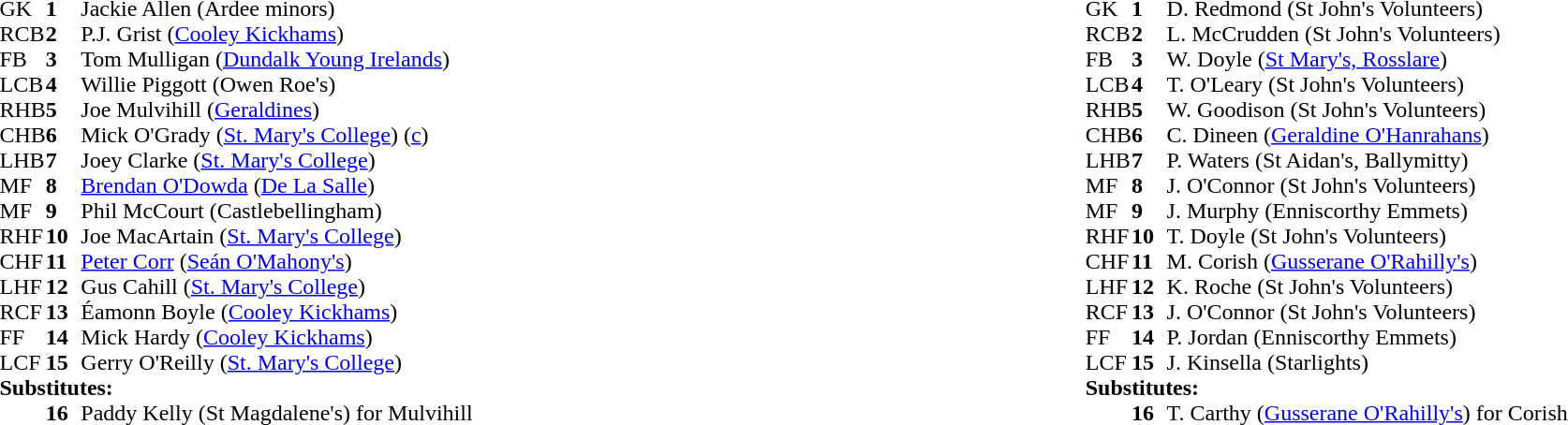<table style="width:100%;">
<tr>
<td style="vertical-align:top; width:50%"><br><table cellspacing="0" cellpadding="0">
<tr>
<th width="25"></th>
<th width="25"></th>
</tr>
<tr>
<td>GK</td>
<td><strong>1</strong></td>
<td>Jackie Allen (Ardee minors)</td>
</tr>
<tr>
<td>RCB</td>
<td><strong>2</strong></td>
<td>P.J. Grist (<a href='#'>Cooley Kickhams</a>)</td>
</tr>
<tr>
<td>FB</td>
<td><strong>3</strong></td>
<td>Tom Mulligan (<a href='#'>Dundalk Young Irelands</a>)</td>
</tr>
<tr>
<td>LCB</td>
<td><strong>4</strong></td>
<td>Willie Piggott (Owen Roe's)</td>
</tr>
<tr>
<td>RHB</td>
<td><strong>5</strong></td>
<td>Joe Mulvihill (<a href='#'>Geraldines</a>)</td>
</tr>
<tr>
<td>CHB</td>
<td><strong>6</strong></td>
<td>Mick O'Grady (<a href='#'>St. Mary's College</a>) (<a href='#'>c</a>)</td>
</tr>
<tr>
<td>LHB</td>
<td><strong>7</strong></td>
<td>Joey Clarke (<a href='#'>St. Mary's College</a>)</td>
</tr>
<tr>
<td>MF</td>
<td><strong>8</strong></td>
<td><a href='#'>Brendan O'Dowda</a> (<a href='#'>De La Salle</a>)</td>
</tr>
<tr>
<td>MF</td>
<td><strong>9</strong></td>
<td>Phil McCourt (Castlebellingham)</td>
</tr>
<tr>
<td>RHF</td>
<td><strong>10</strong></td>
<td>Joe MacArtain (<a href='#'>St. Mary's College</a>)</td>
</tr>
<tr>
<td>CHF</td>
<td><strong>11</strong></td>
<td><a href='#'>Peter Corr</a> (<a href='#'>Seán O'Mahony's</a>)</td>
</tr>
<tr>
<td>LHF</td>
<td><strong>12</strong></td>
<td>Gus Cahill (<a href='#'>St. Mary's College</a>)</td>
</tr>
<tr>
<td>RCF</td>
<td><strong>13</strong></td>
<td>Éamonn Boyle (<a href='#'>Cooley Kickhams</a>)</td>
</tr>
<tr>
<td>FF</td>
<td><strong>14</strong></td>
<td>Mick Hardy (<a href='#'>Cooley Kickhams</a>)</td>
</tr>
<tr>
<td>LCF</td>
<td><strong>15</strong></td>
<td>Gerry O'Reilly (<a href='#'>St. Mary's College</a>)</td>
</tr>
<tr>
<td colspan=3><strong>Substitutes:</strong></td>
</tr>
<tr>
<td></td>
<td><strong>16</strong></td>
<td>Paddy Kelly (St Magdalene's) for Mulvihill</td>
</tr>
</table>
</td>
<td style="vertical-align:top; width:50%"><br><table cellspacing="0" cellpadding="0" style="margin:auto">
<tr>
<th width="25"></th>
<th width="25"></th>
</tr>
<tr>
<td>GK</td>
<td><strong>1</strong></td>
<td>D. Redmond (St John's Volunteers)</td>
</tr>
<tr>
<td>RCB</td>
<td><strong>2</strong></td>
<td>L. McCrudden (St John's Volunteers)</td>
</tr>
<tr>
<td>FB</td>
<td><strong>3</strong></td>
<td>W. Doyle (<a href='#'>St Mary's, Rosslare</a>)</td>
</tr>
<tr>
<td>LCB</td>
<td><strong>4</strong></td>
<td>T. O'Leary (St John's Volunteers)</td>
</tr>
<tr>
<td>RHB</td>
<td><strong>5</strong></td>
<td>W. Goodison (St John's Volunteers)</td>
</tr>
<tr>
<td>CHB</td>
<td><strong>6</strong></td>
<td>C. Dineen (<a href='#'>Geraldine O'Hanrahans</a>)</td>
</tr>
<tr>
<td>LHB</td>
<td><strong>7</strong></td>
<td>P. Waters (St Aidan's, Ballymitty)</td>
</tr>
<tr>
<td>MF</td>
<td><strong>8</strong></td>
<td>J. O'Connor (St John's Volunteers)</td>
</tr>
<tr>
<td>MF</td>
<td><strong>9</strong></td>
<td>J. Murphy (Enniscorthy Emmets)</td>
</tr>
<tr>
<td>RHF</td>
<td><strong>10</strong></td>
<td>T. Doyle (St John's Volunteers)</td>
</tr>
<tr>
<td>CHF</td>
<td><strong>11</strong></td>
<td>M. Corish (<a href='#'>Gusserane O'Rahilly's</a>)</td>
</tr>
<tr>
<td>LHF</td>
<td><strong>12</strong></td>
<td>K. Roche (St John's Volunteers)</td>
</tr>
<tr>
<td>RCF</td>
<td><strong>13</strong></td>
<td>J. O'Connor (St John's Volunteers)</td>
</tr>
<tr>
<td>FF</td>
<td><strong>14</strong></td>
<td>P. Jordan (Enniscorthy Emmets)</td>
</tr>
<tr>
<td>LCF</td>
<td><strong>15</strong></td>
<td>J. Kinsella (Starlights)</td>
</tr>
<tr>
<td colspan=3><strong>Substitutes:</strong></td>
</tr>
<tr>
<td></td>
<td><strong>16</strong></td>
<td>T. Carthy (<a href='#'>Gusserane O'Rahilly's</a>) for Corish</td>
</tr>
</table>
</td>
</tr>
</table>
